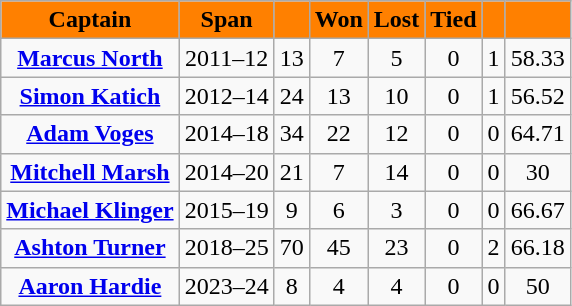<table class="wikitable" style="font-size:100%">
<tr>
<th style="background:#ff8000;">Captain</th>
<th style="background:#ff8000;">Span</th>
<th style="background:#ff8000;"></th>
<th style="background:#ff8000;">Won</th>
<th style="background:#ff8000;">Lost</th>
<th style="background:#ff8000;">Tied</th>
<th style="background:#ff8000;"></th>
<th style="background:#ff8000;"></th>
</tr>
<tr align="center">
<td><strong><a href='#'>Marcus North</a></strong></td>
<td>2011–12</td>
<td>13</td>
<td>7</td>
<td>5</td>
<td>0</td>
<td>1</td>
<td>58.33</td>
</tr>
<tr align="center">
<td><strong><a href='#'>Simon Katich</a></strong></td>
<td>2012–14</td>
<td>24</td>
<td>13</td>
<td>10</td>
<td>0</td>
<td>1</td>
<td>56.52</td>
</tr>
<tr align="center">
<td><strong><a href='#'>Adam Voges</a></strong></td>
<td>2014–18</td>
<td>34</td>
<td>22</td>
<td>12</td>
<td>0</td>
<td>0</td>
<td>64.71</td>
</tr>
<tr align="center">
<td><strong><a href='#'>Mitchell Marsh</a></strong></td>
<td>2014–20</td>
<td>21</td>
<td>7</td>
<td>14</td>
<td>0</td>
<td>0</td>
<td>30</td>
</tr>
<tr align="center">
<td><strong><a href='#'>Michael Klinger</a></strong></td>
<td>2015–19</td>
<td>9</td>
<td>6</td>
<td>3</td>
<td>0</td>
<td>0</td>
<td>66.67</td>
</tr>
<tr align="center">
<td><strong><a href='#'>Ashton Turner</a></strong></td>
<td>2018–25</td>
<td>70</td>
<td>45</td>
<td>23</td>
<td>0</td>
<td>2</td>
<td>66.18</td>
</tr>
<tr align="center">
<td><strong><a href='#'>Aaron Hardie</a></strong></td>
<td>2023–24</td>
<td>8</td>
<td>4</td>
<td>4</td>
<td>0</td>
<td>0</td>
<td>50</td>
</tr>
</table>
